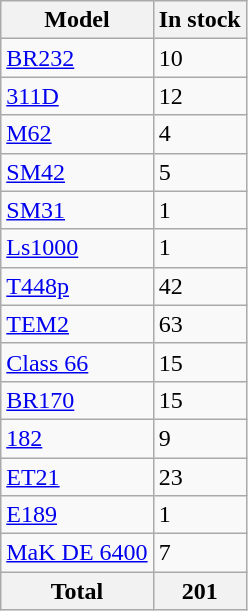<table class="wikitable">
<tr>
<th>Model</th>
<th>In stock</th>
</tr>
<tr>
<td><a href='#'>BR232</a></td>
<td>10</td>
</tr>
<tr>
<td><a href='#'>311D</a></td>
<td>12</td>
</tr>
<tr>
<td><a href='#'>M62</a></td>
<td>4</td>
</tr>
<tr>
<td><a href='#'>SM42</a></td>
<td>5</td>
</tr>
<tr>
<td><a href='#'>SM31</a></td>
<td>1</td>
</tr>
<tr>
<td><a href='#'>Ls1000</a></td>
<td>1</td>
</tr>
<tr>
<td><a href='#'>T448p</a></td>
<td>42</td>
</tr>
<tr>
<td><a href='#'>TEM2</a></td>
<td>63</td>
</tr>
<tr>
<td><a href='#'>Class 66</a></td>
<td>15</td>
</tr>
<tr>
<td><a href='#'>BR170</a></td>
<td>15</td>
</tr>
<tr>
<td><a href='#'>182</a></td>
<td>9</td>
</tr>
<tr>
<td><a href='#'>ET21</a></td>
<td>23</td>
</tr>
<tr>
<td><a href='#'>E189</a></td>
<td>1</td>
</tr>
<tr>
<td><a href='#'>MaK DE 6400</a></td>
<td>7</td>
</tr>
<tr>
<th>Total</th>
<th>201</th>
</tr>
</table>
